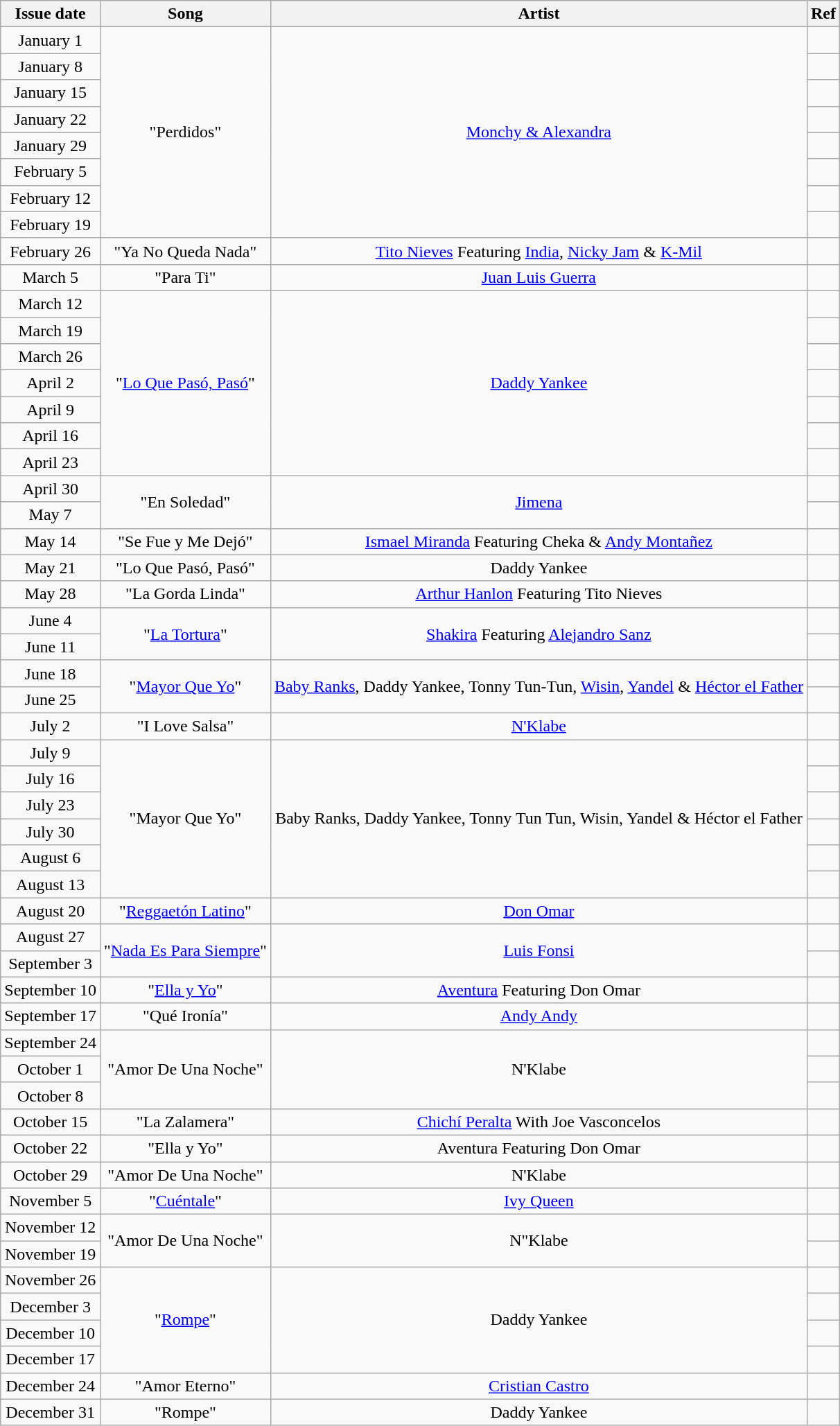<table class="wikitable" style="text-align: center;">
<tr>
<th>Issue date</th>
<th>Song</th>
<th>Artist</th>
<th>Ref</th>
</tr>
<tr>
<td>January 1</td>
<td style="text-align: center;" rowspan="8">"Perdidos"</td>
<td style="text-align: center;" rowspan="8"><a href='#'>Monchy & Alexandra</a></td>
<td style="text-align: center;"></td>
</tr>
<tr>
<td>January 8</td>
<td style="text-align: center;"></td>
</tr>
<tr>
<td>January 15</td>
<td style="text-align: center;"></td>
</tr>
<tr>
<td>January 22</td>
<td style="text-align: center;"></td>
</tr>
<tr>
<td>January 29</td>
<td style="text-align: center;"></td>
</tr>
<tr>
<td>February 5</td>
<td style="text-align: center;"></td>
</tr>
<tr>
<td>February 12</td>
<td style="text-align: center;"></td>
</tr>
<tr>
<td>February 19</td>
<td style="text-align: center;"></td>
</tr>
<tr>
<td>February 26</td>
<td style="text-align: center;" rowspan="1">"Ya No Queda Nada"</td>
<td style="text-align: center;" rowspan="1"><a href='#'>Tito Nieves</a> Featuring <a href='#'>India</a>, <a href='#'>Nicky Jam</a> & <a href='#'>K-Mil</a></td>
<td style="text-align: center;"></td>
</tr>
<tr>
<td>March 5</td>
<td style="text-align: center;" rowspan="1">"Para Ti"</td>
<td style="text-align: center;" rowspan="1"><a href='#'>Juan Luis Guerra</a></td>
<td style="text-align: center;"></td>
</tr>
<tr>
<td>March 12</td>
<td style="text-align: center;" rowspan="7">"<a href='#'>Lo Que Pasó, Pasó</a>"</td>
<td style="text-align: center;" rowspan="7"><a href='#'>Daddy Yankee</a></td>
<td style="text-align: center;"></td>
</tr>
<tr>
<td>March 19</td>
<td style="text-align: center;"></td>
</tr>
<tr>
<td>March 26</td>
<td style="text-align: center;"></td>
</tr>
<tr>
<td>April 2</td>
<td style="text-align: center;"></td>
</tr>
<tr>
<td>April 9</td>
<td style="text-align: center;"></td>
</tr>
<tr>
<td>April 16</td>
<td style="text-align: center;"></td>
</tr>
<tr>
<td>April 23</td>
<td style="text-align: center;"></td>
</tr>
<tr>
<td>April 30</td>
<td style="text-align: center;" rowspan="2">"En Soledad"</td>
<td style="text-align: center;" rowspan="2"><a href='#'>Jimena</a></td>
<td style="text-align: center;"></td>
</tr>
<tr>
<td>May 7</td>
<td style="text-align: center;"></td>
</tr>
<tr>
<td>May 14</td>
<td style="text-align: center;">"Se Fue y Me Dejó"</td>
<td style="text-align: center;"><a href='#'>Ismael Miranda</a> Featuring Cheka & <a href='#'>Andy Montañez</a></td>
<td style="text-align: center;"></td>
</tr>
<tr>
<td>May 21</td>
<td style="text-align: center;" rowspan="1">"Lo Que Pasó, Pasó"</td>
<td style="text-align: center;" rowspan="1">Daddy Yankee</td>
<td style="text-align: center;"></td>
</tr>
<tr>
<td>May 28</td>
<td style="text-align: center;" rowspan="1">"La Gorda Linda"</td>
<td style="text-align: center;" rowspan="1"><a href='#'>Arthur Hanlon</a> Featuring Tito Nieves</td>
<td style="text-align: center;"></td>
</tr>
<tr>
<td>June 4</td>
<td style="text-align: center;" rowspan="2">"<a href='#'>La Tortura</a>"</td>
<td style="text-align: center;" rowspan="2"><a href='#'>Shakira</a> Featuring <a href='#'>Alejandro Sanz</a></td>
<td style="text-align: center;"></td>
</tr>
<tr>
<td>June 11</td>
<td style="text-align: center;"></td>
</tr>
<tr>
<td>June 18</td>
<td style="text-align: center;" rowspan="2">"<a href='#'>Mayor Que Yo</a>"</td>
<td style="text-align: center;" rowspan="2"><a href='#'>Baby Ranks</a>, Daddy Yankee, Tonny Tun-Tun, <a href='#'>Wisin</a>, <a href='#'>Yandel</a> & <a href='#'>Héctor el Father</a></td>
<td style="text-align: center;"></td>
</tr>
<tr>
<td>June 25</td>
<td style="text-align: center;"></td>
</tr>
<tr>
<td>July 2</td>
<td style="text-align: center;" rowspan="1">"I Love Salsa"</td>
<td style="text-align: center;" rowspan="1"><a href='#'>N'Klabe</a></td>
<td style="text-align: center;"></td>
</tr>
<tr>
<td>July 9</td>
<td style="text-align: center;" rowspan="6">"Mayor Que Yo"</td>
<td style="text-align: center;" rowspan="6">Baby Ranks, Daddy Yankee, Tonny Tun Tun, Wisin, Yandel & Héctor el Father</td>
<td style="text-align: center;"></td>
</tr>
<tr>
<td>July 16</td>
<td style="text-align: center;"></td>
</tr>
<tr>
<td>July 23</td>
<td style="text-align: center;"></td>
</tr>
<tr>
<td>July 30</td>
<td style="text-align: center;"></td>
</tr>
<tr>
<td>August 6</td>
<td style="text-align: center;"></td>
</tr>
<tr>
<td>August 13</td>
<td style="text-align: center;"></td>
</tr>
<tr>
<td>August 20</td>
<td style="text-align: center;" rowspan="1">"<a href='#'>Reggaetón Latino</a>"</td>
<td style="text-align: center;" rowspan="1"><a href='#'>Don Omar</a></td>
<td style="text-align: center;"></td>
</tr>
<tr>
<td>August 27</td>
<td style="text-align: center;" rowspan="2">"<a href='#'>Nada Es Para Siempre</a>"</td>
<td style="text-align: center;" rowspan="2"><a href='#'>Luis Fonsi</a></td>
<td style="text-align: center;"></td>
</tr>
<tr>
<td>September 3</td>
<td style="text-align: center;"></td>
</tr>
<tr>
<td>September 10</td>
<td style="text-align: center;" rowspan="1">"<a href='#'>Ella y Yo</a>"</td>
<td style="text-align: center;" rowspan="1"><a href='#'>Aventura</a> Featuring Don Omar</td>
<td style="text-align: center;"></td>
</tr>
<tr>
<td>September 17</td>
<td style="text-align: center;" rowspan="1">"Qué Ironía"</td>
<td style="text-align: center;" rowspan="1"><a href='#'>Andy Andy</a></td>
<td style="text-align: center;"></td>
</tr>
<tr>
<td>September 24</td>
<td style="text-align: center;" rowspan="3">"Amor De Una Noche"</td>
<td style="text-align: center;" rowspan="3">N'Klabe</td>
<td style="text-align: center;"></td>
</tr>
<tr>
<td>October 1</td>
<td style="text-align: center;"></td>
</tr>
<tr>
<td>October 8</td>
<td style="text-align: center;"></td>
</tr>
<tr>
<td>October 15</td>
<td style="text-align: center;" rowspan="1">"La Zalamera"</td>
<td style="text-align: center;" rowspan="1"><a href='#'>Chichí Peralta</a> With Joe Vasconcelos</td>
<td style="text-align: center;"></td>
</tr>
<tr>
<td>October 22</td>
<td style="text-align: center;" rowspan="1">"Ella y Yo"</td>
<td style="text-align: center;" rowspan="1">Aventura Featuring Don Omar</td>
<td style="text-align: center;"></td>
</tr>
<tr>
<td>October 29</td>
<td style="text-align: center;" rowspan="1">"Amor De Una Noche"</td>
<td style="text-align: center;" rowspan="1">N'Klabe</td>
<td style="text-align: center;"></td>
</tr>
<tr>
<td>November 5</td>
<td style="text-align: center;" rowspan="1">"<a href='#'>Cuéntale</a>"</td>
<td style="text-align: center;" rowspan="1"><a href='#'>Ivy Queen</a></td>
<td style="text-align: center;"></td>
</tr>
<tr>
<td>November 12</td>
<td style="text-align: center;" rowspan="2">"Amor De Una Noche"</td>
<td style="text-align: center;" rowspan="2">N"Klabe</td>
<td style="text-align: center;"></td>
</tr>
<tr>
<td>November 19</td>
<td style="text-align: center;"></td>
</tr>
<tr>
<td>November 26</td>
<td style="text-align: center;" rowspan="4">"<a href='#'>Rompe</a>"</td>
<td style="text-align: center;" rowspan="4">Daddy Yankee</td>
<td style="text-align: center;"></td>
</tr>
<tr>
<td>December 3</td>
<td style="text-align: center;"></td>
</tr>
<tr>
<td>December 10</td>
<td style="text-align: center;"></td>
</tr>
<tr>
<td>December 17</td>
<td style="text-align: center;"></td>
</tr>
<tr>
<td>December 24</td>
<td style="text-align: center;" rowspan="1">"Amor Eterno"</td>
<td style="text-align: center;" rowspan="1"><a href='#'>Cristian Castro</a></td>
<td style="text-align: center;"></td>
</tr>
<tr>
<td>December 31</td>
<td style="text-align: center;" rowspan="1">"Rompe"</td>
<td style="text-align: center;" rowspan="1">Daddy Yankee</td>
<td style="text-align: center;"></td>
</tr>
</table>
